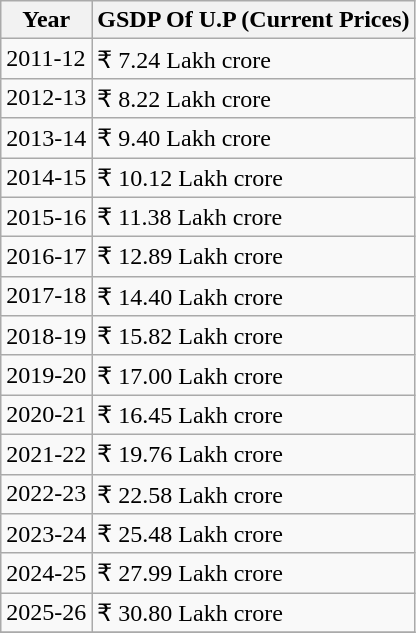<table class="wikitable">
<tr>
<th>Year</th>
<th>GSDP Of U.P (Current Prices) </th>
</tr>
<tr>
<td>2011-12</td>
<td>₹ 7.24 Lakh crore</td>
</tr>
<tr>
<td>2012-13</td>
<td>₹ 8.22 Lakh crore</td>
</tr>
<tr>
<td>2013-14</td>
<td>₹ 9.40 Lakh crore</td>
</tr>
<tr>
<td>2014-15</td>
<td>₹ 10.12 Lakh crore</td>
</tr>
<tr>
<td>2015-16</td>
<td>₹ 11.38 Lakh crore</td>
</tr>
<tr>
<td>2016-17</td>
<td>₹ 12.89 Lakh crore</td>
</tr>
<tr>
<td>2017-18</td>
<td>₹ 14.40 Lakh crore</td>
</tr>
<tr>
<td>2018-19</td>
<td>₹ 15.82 Lakh crore</td>
</tr>
<tr>
<td>2019-20</td>
<td>₹ 17.00 Lakh crore</td>
</tr>
<tr>
<td>2020-21</td>
<td>₹ 16.45 Lakh crore</td>
</tr>
<tr>
<td>2021-22</td>
<td>₹ 19.76 Lakh crore</td>
</tr>
<tr>
<td>2022-23</td>
<td>₹ 22.58 Lakh crore</td>
</tr>
<tr>
<td>2023-24</td>
<td>₹ 25.48 Lakh crore</td>
</tr>
<tr>
<td>2024-25</td>
<td>₹ 27.99 Lakh crore</td>
</tr>
<tr>
<td>2025-26</td>
<td>₹ 30.80 Lakh crore</td>
</tr>
<tr>
</tr>
</table>
